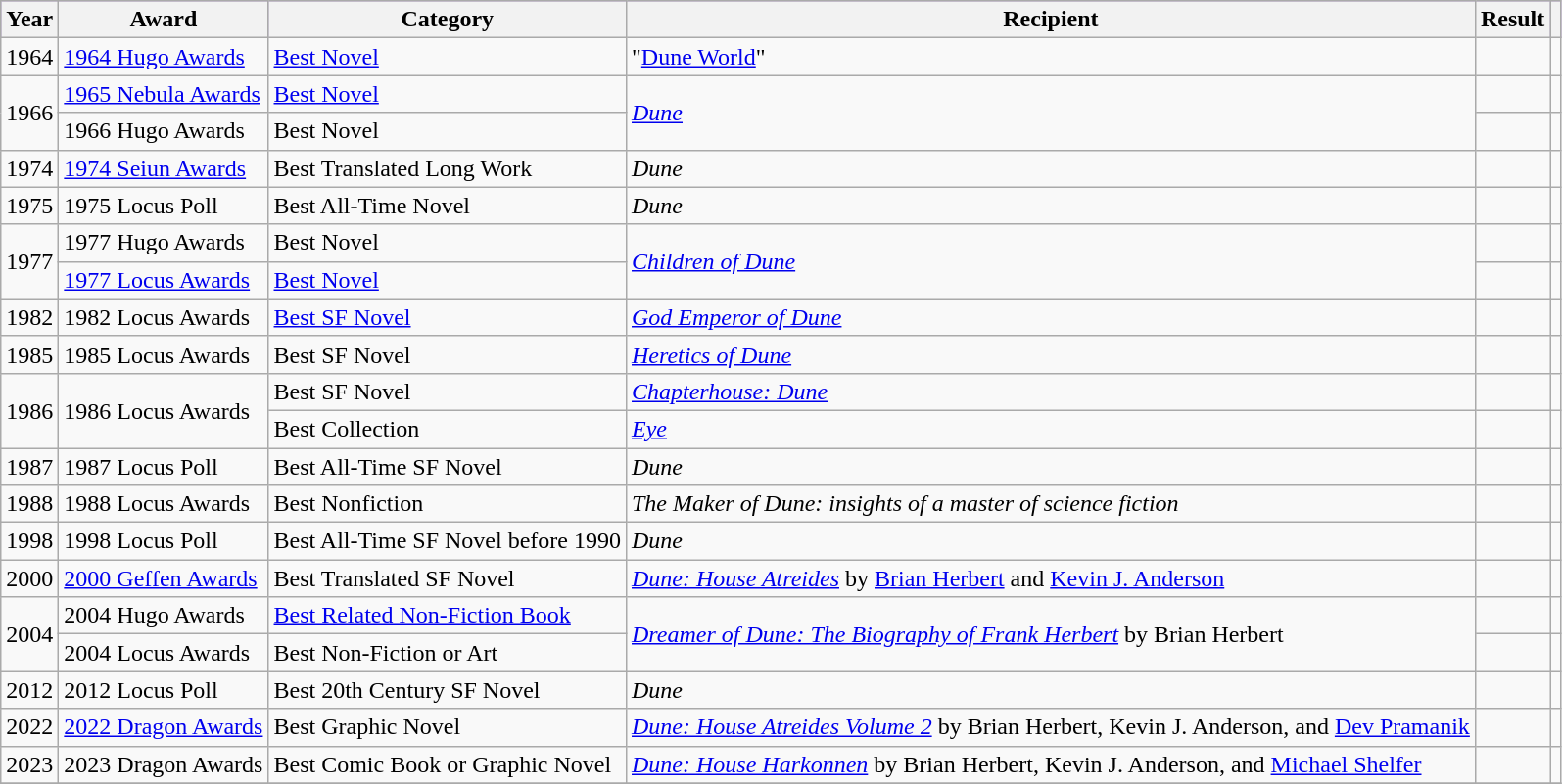<table class="wikitable">
<tr style="background:#96c; text-align:center;">
<th>Year</th>
<th>Award</th>
<th>Category</th>
<th>Recipient</th>
<th>Result</th>
<th></th>
</tr>
<tr>
<td>1964</td>
<td><a href='#'>1964 Hugo Awards</a></td>
<td><a href='#'>Best Novel</a></td>
<td>"<a href='#'>Dune World</a>"</td>
<td></td>
<td style="text-align:center;"></td>
</tr>
<tr>
<td align="center" rowspan="2">1966</td>
<td><a href='#'>1965 Nebula Awards</a></td>
<td><a href='#'>Best Novel</a></td>
<td rowspan="2"><em><a href='#'>Dune</a></em></td>
<td></td>
<td style="text-align:center;"></td>
</tr>
<tr>
<td>1966 Hugo Awards</td>
<td>Best Novel</td>
<td></td>
<td style="text-align:center;"></td>
</tr>
<tr>
<td>1974</td>
<td><a href='#'>1974 Seiun Awards</a></td>
<td>Best Translated Long Work</td>
<td><em>Dune</em></td>
<td></td>
<td style="text-align:center;"></td>
</tr>
<tr>
<td>1975</td>
<td>1975 Locus Poll</td>
<td>Best All-Time Novel</td>
<td><em>Dune</em></td>
<td></td>
<td style="text-align:center;"></td>
</tr>
<tr>
<td align="center" rowspan="2">1977</td>
<td>1977 Hugo Awards</td>
<td>Best Novel</td>
<td rowspan="2"><em><a href='#'>Children of Dune</a></em></td>
<td></td>
<td style="text-align:center;"></td>
</tr>
<tr>
<td><a href='#'>1977 Locus Awards</a></td>
<td><a href='#'>Best Novel</a></td>
<td></td>
<td style="text-align:center;"></td>
</tr>
<tr>
<td>1982</td>
<td>1982 Locus Awards</td>
<td><a href='#'>Best SF Novel</a></td>
<td><em><a href='#'>God Emperor of Dune</a></em></td>
<td></td>
<td style="text-align:center;"></td>
</tr>
<tr>
<td>1985</td>
<td>1985 Locus Awards</td>
<td>Best SF Novel</td>
<td><em><a href='#'>Heretics of Dune</a></em></td>
<td></td>
<td style="text-align:center;"></td>
</tr>
<tr>
<td rowspan="2">1986</td>
<td rowspan="2">1986 Locus Awards</td>
<td>Best SF Novel</td>
<td><em><a href='#'>Chapterhouse: Dune</a></em></td>
<td></td>
<td style="text-align:center;"></td>
</tr>
<tr>
<td>Best Collection</td>
<td><em><a href='#'>Eye</a></em></td>
<td></td>
<td style="text-align:center;"></td>
</tr>
<tr>
<td>1987</td>
<td>1987 Locus Poll</td>
<td>Best All-Time SF Novel</td>
<td><em>Dune</em></td>
<td></td>
<td style="text-align:center;"></td>
</tr>
<tr>
<td>1988</td>
<td>1988 Locus Awards</td>
<td>Best Nonfiction</td>
<td><em>The Maker of Dune: insights of a master of science fiction</em></td>
<td></td>
<td style="text-align:center;"></td>
</tr>
<tr>
<td>1998</td>
<td>1998 Locus Poll</td>
<td>Best All-Time SF Novel before 1990</td>
<td><em>Dune</em></td>
<td></td>
<td style="text-align:center;"></td>
</tr>
<tr>
<td>2000</td>
<td><a href='#'>2000 Geffen Awards</a></td>
<td>Best Translated SF Novel</td>
<td><em><a href='#'>Dune: House Atreides</a></em> by <a href='#'>Brian Herbert</a> and <a href='#'>Kevin J. Anderson</a></td>
<td></td>
<td style="text-align:center;"></td>
</tr>
<tr>
<td rowspan="2">2004</td>
<td>2004 Hugo Awards</td>
<td><a href='#'>Best Related Non-Fiction Book</a></td>
<td rowspan="2"><em><a href='#'>Dreamer of Dune: The Biography of Frank Herbert</a></em> by Brian Herbert</td>
<td></td>
<td></td>
</tr>
<tr>
<td>2004 Locus Awards</td>
<td>Best Non-Fiction or Art</td>
<td></td>
<td style="text-align:center;"></td>
</tr>
<tr>
<td>2012</td>
<td>2012 Locus Poll</td>
<td>Best 20th Century SF Novel</td>
<td><em>Dune</em></td>
<td></td>
<td style="text-align:center;"></td>
</tr>
<tr>
<td>2022</td>
<td><a href='#'>2022 Dragon Awards</a></td>
<td>Best Graphic Novel</td>
<td><em><a href='#'>Dune: House Atreides Volume 2</a></em> by Brian Herbert, Kevin J. Anderson, and <a href='#'>Dev Pramanik</a></td>
<td></td>
<td style="text-align:center;"></td>
</tr>
<tr>
<td>2023</td>
<td>2023 Dragon Awards</td>
<td>Best Comic Book or Graphic Novel</td>
<td><em><a href='#'>Dune: House Harkonnen</a></em> by Brian Herbert, Kevin J. Anderson, and <a href='#'>Michael Shelfer</a></td>
<td></td>
<td style="text-align:center;"></td>
</tr>
<tr>
</tr>
</table>
